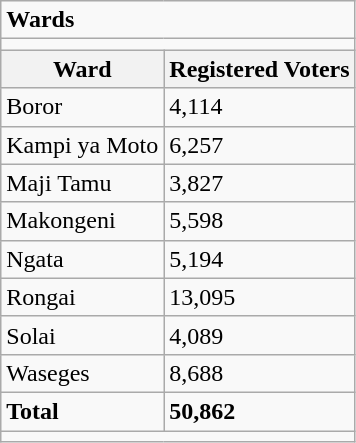<table class="wikitable">
<tr>
<td colspan="2"><strong>Wards</strong></td>
</tr>
<tr>
<td colspan="2"></td>
</tr>
<tr>
<th>Ward</th>
<th>Registered Voters</th>
</tr>
<tr>
<td>Boror</td>
<td>4,114</td>
</tr>
<tr>
<td>Kampi ya Moto</td>
<td>6,257</td>
</tr>
<tr>
<td>Maji Tamu</td>
<td>3,827</td>
</tr>
<tr>
<td>Makongeni</td>
<td>5,598</td>
</tr>
<tr>
<td>Ngata</td>
<td>5,194</td>
</tr>
<tr>
<td>Rongai</td>
<td>13,095</td>
</tr>
<tr>
<td>Solai</td>
<td>4,089</td>
</tr>
<tr>
<td>Waseges</td>
<td>8,688</td>
</tr>
<tr>
<td><strong>Total</strong></td>
<td><strong>50,862</strong></td>
</tr>
<tr>
<td colspan="2"></td>
</tr>
</table>
